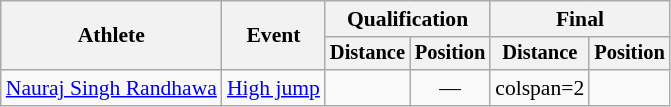<table class=wikitable style="font-size:90%">
<tr>
<th rowspan="2">Athlete</th>
<th rowspan="2">Event</th>
<th colspan="2">Qualification</th>
<th colspan="2">Final</th>
</tr>
<tr style="font-size:95%">
<th>Distance</th>
<th>Position</th>
<th>Distance</th>
<th>Position</th>
</tr>
<tr style=text-align:center>
<td style=text-align:left><a href='#'>Nauraj Singh Randhawa</a></td>
<td style=text-align:left><a href='#'>High jump</a></td>
<td></td>
<td>—</td>
<td>colspan=2 </td>
</tr>
</table>
